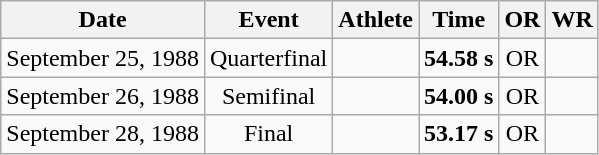<table class=wikitable style=text-align:center>
<tr>
<th>Date</th>
<th>Event</th>
<th>Athlete</th>
<th>Time</th>
<th>OR</th>
<th>WR</th>
</tr>
<tr>
<td>September 25, 1988</td>
<td>Quarterfinal</td>
<td align=left></td>
<td><strong>54.58 s</strong></td>
<td>OR</td>
<td></td>
</tr>
<tr>
<td>September 26, 1988</td>
<td>Semifinal</td>
<td align=left></td>
<td><strong>54.00 s</strong></td>
<td>OR</td>
<td></td>
</tr>
<tr>
<td>September 28, 1988</td>
<td>Final</td>
<td align=left></td>
<td><strong>53.17 s</strong></td>
<td>OR</td>
<td></td>
</tr>
</table>
